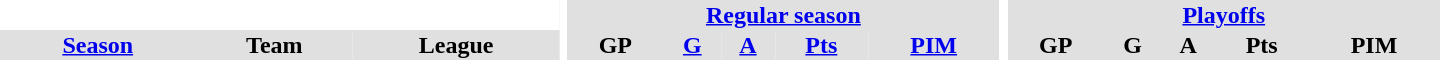<table border="0" cellpadding="1" cellspacing="0" style="text-align:center; width:60em">
<tr bgcolor="#e0e0e0">
<th colspan="3" bgcolor="#ffffff"></th>
<th rowspan="99" bgcolor="#ffffff"></th>
<th colspan="5"><a href='#'>Regular season</a></th>
<th rowspan="99" bgcolor="#ffffff"></th>
<th colspan="5"><a href='#'>Playoffs</a></th>
</tr>
<tr bgcolor="#e0e0e0">
<th><a href='#'>Season</a></th>
<th>Team</th>
<th>League</th>
<th>GP</th>
<th><a href='#'>G</a></th>
<th><a href='#'>A</a></th>
<th><a href='#'>Pts</a></th>
<th><a href='#'>PIM</a></th>
<th>GP</th>
<th>G</th>
<th>A</th>
<th>Pts</th>
<th>PIM</th>
</tr>
</table>
